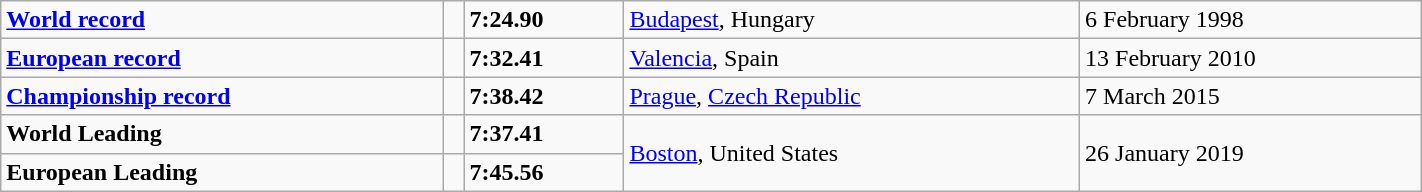<table class="wikitable" width=75%>
<tr>
<td><strong><a href='#'>World record</a></strong></td>
<td></td>
<td><strong>7:24.90</strong></td>
<td><a href='#'>Budapest</a>, Hungary</td>
<td>6 February 1998</td>
</tr>
<tr>
<td><strong><a href='#'>European record</a></strong></td>
<td></td>
<td><strong>7:32.41</strong></td>
<td><a href='#'>Valencia</a>, Spain</td>
<td>13 February 2010</td>
</tr>
<tr>
<td><strong><a href='#'>Championship record</a></strong></td>
<td></td>
<td><strong>7:38.42</strong></td>
<td><a href='#'>Prague</a>, <a href='#'>Czech Republic</a></td>
<td>7 March 2015</td>
</tr>
<tr>
<td><strong>World Leading</strong></td>
<td></td>
<td><strong>7:37.41</strong></td>
<td rowspan=2><a href='#'>Boston</a>, United States</td>
<td rowspan=2>26 January 2019</td>
</tr>
<tr>
<td><strong>European Leading</strong></td>
<td></td>
<td><strong>7:45.56</strong></td>
</tr>
</table>
